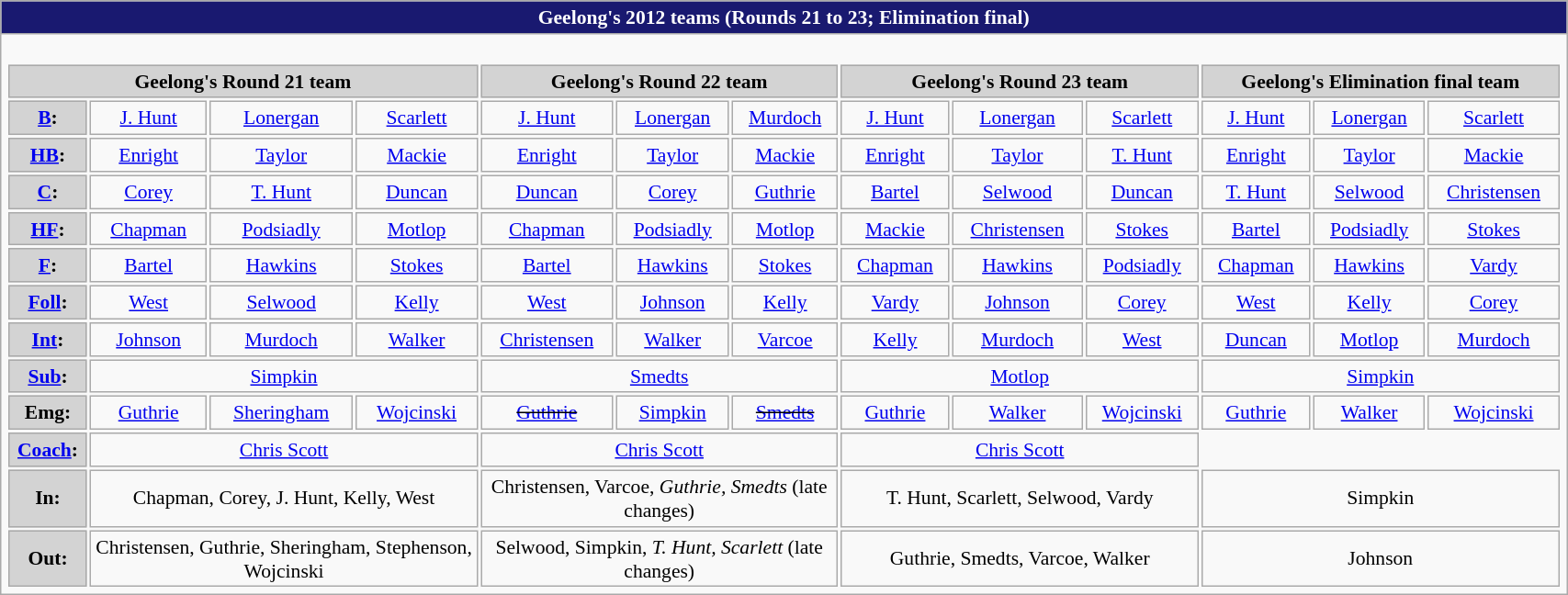<table class="collapsible collapsed wikitable"  style="font-size:90%; text-align:center; width:90%;">
<tr>
<th style="text-align:center; background:#191970; color:white; width:90%;"><strong>Geelong's 2012 teams (Rounds 21 to 23; Elimination final)</strong></th>
</tr>
<tr>
<td><br><table>
<tr style="text-align:center; background:#d3d3d3;">
<td colspan="4;"  style="width:25%;"><strong>Geelong's Round 21 team</strong></td>
<td colspan="3;"  style="width:20%;"><strong>Geelong's Round 22 team</strong></td>
<td colspan="3;"  style="width:20%;"><strong>Geelong's Round 23 team</strong></td>
<td colspan="3;"  style="width:20%;"><strong>Geelong's Elimination final team</strong></td>
</tr>
<tr>
<td style="background:#d3d3d3;"><strong><a href='#'>B</a>:</strong></td>
<td><a href='#'>J. Hunt</a></td>
<td><a href='#'>Lonergan</a></td>
<td><a href='#'>Scarlett</a></td>
<td><a href='#'>J. Hunt</a></td>
<td><a href='#'>Lonergan</a></td>
<td><a href='#'>Murdoch</a></td>
<td><a href='#'>J. Hunt</a></td>
<td><a href='#'>Lonergan</a></td>
<td><a href='#'>Scarlett</a></td>
<td><a href='#'>J. Hunt</a></td>
<td><a href='#'>Lonergan</a></td>
<td><a href='#'>Scarlett</a></td>
</tr>
<tr>
<td style="background:#d3d3d3;"><strong><a href='#'>HB</a>:</strong></td>
<td><a href='#'>Enright</a></td>
<td><a href='#'>Taylor</a></td>
<td><a href='#'>Mackie</a></td>
<td><a href='#'>Enright</a></td>
<td><a href='#'>Taylor</a></td>
<td><a href='#'>Mackie</a></td>
<td><a href='#'>Enright</a></td>
<td><a href='#'>Taylor</a></td>
<td><a href='#'>T. Hunt</a></td>
<td><a href='#'>Enright</a></td>
<td><a href='#'>Taylor</a></td>
<td><a href='#'>Mackie</a></td>
</tr>
<tr>
<td style="background:#d3d3d3;"><strong><a href='#'>C</a>:</strong></td>
<td><a href='#'>Corey</a> </td>
<td><a href='#'>T. Hunt</a></td>
<td><a href='#'>Duncan</a></td>
<td><a href='#'>Duncan</a></td>
<td><a href='#'>Corey</a></td>
<td><a href='#'>Guthrie</a></td>
<td><a href='#'>Bartel</a></td>
<td><a href='#'>Selwood</a></td>
<td><a href='#'>Duncan</a></td>
<td><a href='#'>T. Hunt</a></td>
<td><a href='#'>Selwood</a></td>
<td><a href='#'>Christensen</a></td>
</tr>
<tr>
<td style="background:#d3d3d3;"><strong><a href='#'>HF</a>:</strong></td>
<td><a href='#'>Chapman</a></td>
<td><a href='#'>Podsiadly</a></td>
<td><a href='#'>Motlop</a></td>
<td><a href='#'>Chapman</a></td>
<td><a href='#'>Podsiadly</a></td>
<td><a href='#'>Motlop</a></td>
<td><a href='#'>Mackie</a></td>
<td><a href='#'>Christensen</a></td>
<td><a href='#'>Stokes</a></td>
<td><a href='#'>Bartel</a></td>
<td><a href='#'>Podsiadly</a></td>
<td><a href='#'>Stokes</a></td>
</tr>
<tr>
<td style="background:#d3d3d3;"><strong><a href='#'>F</a>:</strong></td>
<td><a href='#'>Bartel</a></td>
<td><a href='#'>Hawkins</a></td>
<td><a href='#'>Stokes</a></td>
<td><a href='#'>Bartel</a></td>
<td><a href='#'>Hawkins</a></td>
<td><a href='#'>Stokes</a></td>
<td><a href='#'>Chapman</a></td>
<td><a href='#'>Hawkins</a></td>
<td><a href='#'>Podsiadly</a></td>
<td><a href='#'>Chapman</a></td>
<td><a href='#'>Hawkins</a></td>
<td><a href='#'>Vardy</a></td>
</tr>
<tr>
<td style="background:#d3d3d3;"><strong><a href='#'>Foll</a>:</strong></td>
<td><a href='#'>West</a></td>
<td><a href='#'>Selwood</a></td>
<td><a href='#'>Kelly</a></td>
<td><a href='#'>West</a></td>
<td><a href='#'>Johnson</a></td>
<td><a href='#'>Kelly</a></td>
<td><a href='#'>Vardy</a> </td>
<td><a href='#'>Johnson</a></td>
<td><a href='#'>Corey</a></td>
<td><a href='#'>West</a></td>
<td><a href='#'>Kelly</a></td>
<td><a href='#'>Corey</a></td>
</tr>
<tr>
<td style="background:#d3d3d3;"><strong><a href='#'>Int</a>:</strong></td>
<td><a href='#'>Johnson</a></td>
<td><a href='#'>Murdoch</a></td>
<td><a href='#'>Walker</a></td>
<td><a href='#'>Christensen</a></td>
<td><a href='#'>Walker</a></td>
<td><a href='#'>Varcoe</a></td>
<td><a href='#'>Kelly</a></td>
<td><a href='#'>Murdoch</a></td>
<td><a href='#'>West</a></td>
<td><a href='#'>Duncan</a></td>
<td><a href='#'>Motlop</a></td>
<td><a href='#'>Murdoch</a></td>
</tr>
<tr>
<td style="background:#d3d3d3;"><strong><a href='#'>Sub</a>:</strong></td>
<td colspan=3><a href='#'>Simpkin</a> </td>
<td colspan=3><a href='#'>Smedts</a> </td>
<td colspan=3><a href='#'>Motlop</a> </td>
<td colspan=3><a href='#'>Simpkin</a> </td>
</tr>
<tr>
<td style="background:#d3d3d3;"><strong>Emg:</strong></td>
<td><a href='#'>Guthrie</a></td>
<td><a href='#'>Sheringham</a></td>
<td><a href='#'>Wojcinski</a></td>
<td><s><a href='#'>Guthrie</a></s></td>
<td><a href='#'>Simpkin</a></td>
<td><s><a href='#'>Smedts</a></s></td>
<td><a href='#'>Guthrie</a></td>
<td><a href='#'>Walker</a></td>
<td><a href='#'>Wojcinski</a></td>
<td><a href='#'>Guthrie</a></td>
<td><a href='#'>Walker</a></td>
<td><a href='#'>Wojcinski</a></td>
</tr>
<tr>
<td style="background:#d3d3d3;"><strong><a href='#'>Coach</a>:</strong></td>
<td colspan=3><a href='#'>Chris Scott</a></td>
<td colspan=3><a href='#'>Chris Scott</a></td>
<td colspan=3><a href='#'>Chris Scott</a></td>
</tr>
<tr>
<td style="background:#d3d3d3;"> <strong>In:</strong></td>
<td colspan=3>Chapman, Corey, J. Hunt, Kelly, West</td>
<td colspan=3>Christensen, Varcoe, <em>Guthrie, Smedts</em> (late changes)</td>
<td colspan=3>T. Hunt, Scarlett, Selwood, Vardy</td>
<td colspan=3>Simpkin</td>
</tr>
<tr>
<td style="background:#d3d3d3;"> <strong>Out:</strong></td>
<td colspan=3>Christensen, Guthrie, Sheringham, Stephenson, Wojcinski</td>
<td colspan=3>Selwood, Simpkin, <em>T. Hunt, Scarlett</em> (late changes)</td>
<td colspan=3>Guthrie, Smedts, Varcoe, Walker</td>
<td colspan=3>Johnson</td>
</tr>
</table>
</td>
</tr>
</table>
